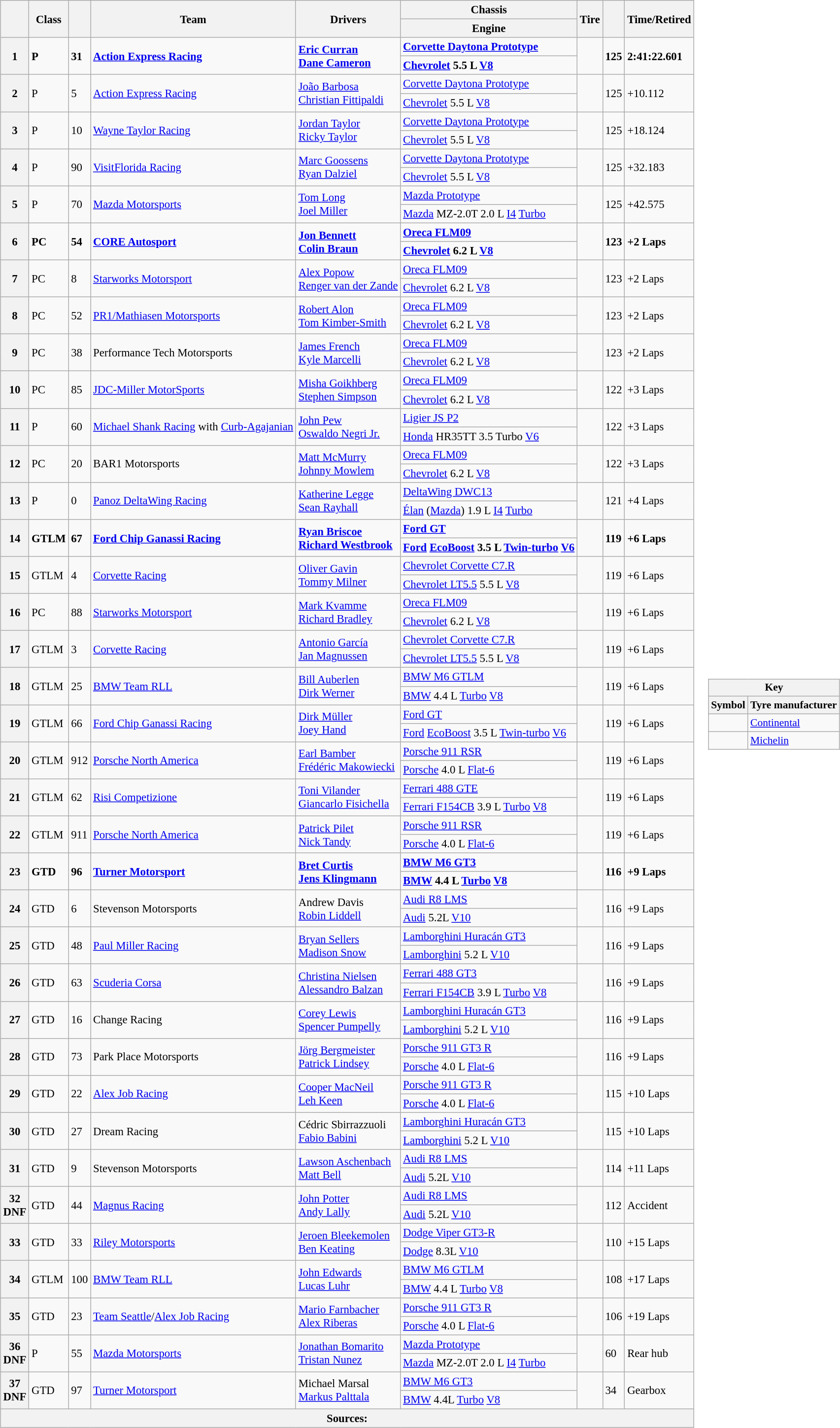<table>
<tr>
<td><br><table class="wikitable" style="font-size: 95%;">
<tr>
<th rowspan="2"></th>
<th rowspan="2">Class</th>
<th rowspan="2" class="unsortable"></th>
<th rowspan="2" class="unsortable">Team</th>
<th rowspan="2" class="unsortable">Drivers</th>
<th scope="col" class="unsortable">Chassis</th>
<th rowspan="2">Tire</th>
<th rowspan="2" class="unsortable"></th>
<th rowspan="2" class="unsortable">Time/Retired</th>
</tr>
<tr>
<th>Engine</th>
</tr>
<tr style="font-weight:bold">
<th rowspan="2">1</th>
<td rowspan="2">P</td>
<td rowspan="2">31</td>
<td rowspan="2"> <a href='#'>Action Express Racing</a></td>
<td rowspan="2"> <a href='#'>Eric Curran</a><br> <a href='#'>Dane Cameron</a></td>
<td><a href='#'>Corvette Daytona Prototype</a></td>
<td rowspan="2"></td>
<td rowspan="2">125</td>
<td rowspan="2">2:41:22.601</td>
</tr>
<tr style="font-weight:bold">
<td><a href='#'>Chevrolet</a> 5.5 L <a href='#'>V8</a></td>
</tr>
<tr>
<th rowspan="2">2</th>
<td rowspan="2">P</td>
<td rowspan="2">5</td>
<td rowspan="2"> <a href='#'>Action Express Racing</a></td>
<td rowspan="2"> <a href='#'>João Barbosa</a><br> <a href='#'>Christian Fittipaldi</a></td>
<td><a href='#'>Corvette Daytona Prototype</a></td>
<td rowspan="2"></td>
<td rowspan="2">125</td>
<td rowspan="2">+10.112</td>
</tr>
<tr>
<td><a href='#'>Chevrolet</a> 5.5 L <a href='#'>V8</a></td>
</tr>
<tr>
<th rowspan="2">3</th>
<td rowspan="2">P</td>
<td rowspan="2">10</td>
<td rowspan="2"> <a href='#'>Wayne Taylor Racing</a></td>
<td rowspan="2"> <a href='#'>Jordan Taylor</a><br> <a href='#'>Ricky Taylor</a></td>
<td><a href='#'>Corvette Daytona Prototype</a></td>
<td rowspan="2"></td>
<td rowspan="2">125</td>
<td rowspan="2">+18.124</td>
</tr>
<tr>
<td><a href='#'>Chevrolet</a> 5.5 L <a href='#'>V8</a></td>
</tr>
<tr>
<th rowspan="2">4</th>
<td rowspan="2">P</td>
<td rowspan="2">90</td>
<td rowspan="2"> <a href='#'>VisitFlorida Racing</a></td>
<td rowspan="2"> <a href='#'>Marc Goossens</a><br> <a href='#'>Ryan Dalziel</a></td>
<td><a href='#'>Corvette Daytona Prototype</a></td>
<td rowspan="2"></td>
<td rowspan="2">125</td>
<td rowspan="2">+32.183</td>
</tr>
<tr>
<td><a href='#'>Chevrolet</a> 5.5 L <a href='#'>V8</a></td>
</tr>
<tr>
<th rowspan="2">5</th>
<td rowspan="2">P</td>
<td rowspan="2">70</td>
<td rowspan="2"> <a href='#'>Mazda Motorsports</a></td>
<td rowspan="2"> <a href='#'>Tom Long</a><br> <a href='#'>Joel Miller</a></td>
<td><a href='#'>Mazda Prototype</a></td>
<td rowspan="2"></td>
<td rowspan="2">125</td>
<td rowspan="2">+42.575</td>
</tr>
<tr>
<td><a href='#'>Mazda</a> MZ-2.0T 2.0 L <a href='#'>I4</a> <a href='#'>Turbo</a></td>
</tr>
<tr style="font-weight:bold">
<th rowspan="2">6</th>
<td rowspan="2">PC</td>
<td rowspan="2">54</td>
<td rowspan="2"> <a href='#'>CORE Autosport</a></td>
<td rowspan="2"> <a href='#'>Jon Bennett</a><br> <a href='#'>Colin Braun</a></td>
<td><a href='#'>Oreca FLM09</a></td>
<td rowspan="2"></td>
<td rowspan="2">123</td>
<td rowspan="2">+2 Laps</td>
</tr>
<tr style="font-weight:bold">
<td><a href='#'>Chevrolet</a> 6.2 L <a href='#'>V8</a></td>
</tr>
<tr>
<th rowspan="2">7</th>
<td rowspan="2">PC</td>
<td rowspan="2">8</td>
<td rowspan="2"> <a href='#'>Starworks Motorsport</a></td>
<td rowspan="2"> <a href='#'>Alex Popow</a><br> <a href='#'>Renger van der Zande</a></td>
<td><a href='#'>Oreca FLM09</a></td>
<td rowspan="2"></td>
<td rowspan="2">123</td>
<td rowspan="2">+2 Laps</td>
</tr>
<tr>
<td><a href='#'>Chevrolet</a> 6.2 L <a href='#'>V8</a></td>
</tr>
<tr>
<th rowspan="2">8</th>
<td rowspan="2">PC</td>
<td rowspan="2">52</td>
<td rowspan="2"> <a href='#'>PR1/Mathiasen Motorsports</a></td>
<td rowspan="2"> <a href='#'>Robert Alon</a><br> <a href='#'>Tom Kimber-Smith</a></td>
<td><a href='#'>Oreca FLM09</a></td>
<td rowspan="2"></td>
<td rowspan="2">123</td>
<td rowspan="2">+2 Laps</td>
</tr>
<tr>
<td><a href='#'>Chevrolet</a> 6.2 L <a href='#'>V8</a></td>
</tr>
<tr>
<th rowspan="2">9</th>
<td rowspan="2">PC</td>
<td rowspan="2">38</td>
<td rowspan="2"> Performance Tech Motorsports</td>
<td rowspan="2"> <a href='#'>James French</a><br> <a href='#'>Kyle Marcelli</a></td>
<td><a href='#'>Oreca FLM09</a></td>
<td rowspan="2"></td>
<td rowspan="2">123</td>
<td rowspan="2">+2 Laps</td>
</tr>
<tr>
<td><a href='#'>Chevrolet</a> 6.2 L <a href='#'>V8</a></td>
</tr>
<tr>
<th rowspan="2">10</th>
<td rowspan="2">PC</td>
<td rowspan="2">85</td>
<td rowspan="2"> <a href='#'>JDC-Miller MotorSports</a></td>
<td rowspan="2"> <a href='#'>Misha Goikhberg</a><br> <a href='#'>Stephen Simpson</a></td>
<td><a href='#'>Oreca FLM09</a></td>
<td rowspan="2"></td>
<td rowspan="2">122</td>
<td rowspan="2">+3 Laps</td>
</tr>
<tr>
<td><a href='#'>Chevrolet</a> 6.2 L <a href='#'>V8</a></td>
</tr>
<tr>
<th rowspan="2">11</th>
<td rowspan="2">P</td>
<td rowspan="2">60</td>
<td rowspan="2"> <a href='#'>Michael Shank Racing</a> with <a href='#'>Curb-Agajanian</a></td>
<td rowspan="2"> <a href='#'>John Pew</a><br> <a href='#'>Oswaldo Negri Jr.</a></td>
<td><a href='#'>Ligier JS P2</a></td>
<td rowspan="2"></td>
<td rowspan="2">122</td>
<td rowspan="2">+3 Laps</td>
</tr>
<tr>
<td><a href='#'>Honda</a> HR35TT 3.5 Turbo <a href='#'>V6</a></td>
</tr>
<tr>
<th rowspan="2">12</th>
<td rowspan="2">PC</td>
<td rowspan="2">20</td>
<td rowspan="2"> BAR1 Motorsports</td>
<td rowspan="2"> <a href='#'>Matt McMurry</a><br> <a href='#'>Johnny Mowlem</a></td>
<td><a href='#'>Oreca FLM09</a></td>
<td rowspan="2"></td>
<td rowspan="2">122</td>
<td rowspan="2">+3 Laps</td>
</tr>
<tr>
<td><a href='#'>Chevrolet</a> 6.2 L <a href='#'>V8</a></td>
</tr>
<tr>
<th rowspan="2">13</th>
<td rowspan="2">P</td>
<td rowspan="2">0</td>
<td rowspan="2"> <a href='#'>Panoz DeltaWing Racing</a></td>
<td rowspan="2"> <a href='#'>Katherine Legge</a><br> <a href='#'>Sean Rayhall</a></td>
<td><a href='#'>DeltaWing DWC13</a></td>
<td rowspan="2"></td>
<td rowspan="2">121</td>
<td rowspan="2">+4 Laps</td>
</tr>
<tr>
<td><a href='#'>Élan</a> (<a href='#'>Mazda</a>) 1.9 L <a href='#'>I4</a> <a href='#'>Turbo</a></td>
</tr>
<tr style="font-weight:bold">
<th rowspan="2">14</th>
<td rowspan="2">GTLM</td>
<td rowspan="2">67</td>
<td rowspan="2"> <a href='#'>Ford Chip Ganassi Racing</a></td>
<td rowspan="2"> <a href='#'>Ryan Briscoe</a><br> <a href='#'>Richard Westbrook</a></td>
<td><a href='#'>Ford GT</a></td>
<td rowspan="2"></td>
<td rowspan="2">119</td>
<td rowspan="2">+6 Laps</td>
</tr>
<tr style="font-weight:bold">
<td><a href='#'>Ford</a> <a href='#'>EcoBoost</a> 3.5 L <a href='#'>Twin-turbo</a> <a href='#'>V6</a></td>
</tr>
<tr>
<th rowspan="2">15</th>
<td rowspan="2">GTLM</td>
<td rowspan="2">4</td>
<td rowspan="2"> <a href='#'>Corvette Racing</a></td>
<td rowspan="2"> <a href='#'>Oliver Gavin</a><br> <a href='#'>Tommy Milner</a></td>
<td><a href='#'>Chevrolet Corvette C7.R</a></td>
<td rowspan="2"></td>
<td rowspan="2">119</td>
<td rowspan="2">+6 Laps</td>
</tr>
<tr>
<td><a href='#'>Chevrolet LT5.5</a> 5.5 L <a href='#'>V8</a></td>
</tr>
<tr>
<th rowspan="2">16</th>
<td rowspan="2">PC</td>
<td rowspan="2">88</td>
<td rowspan="2"> <a href='#'>Starworks Motorsport</a></td>
<td rowspan="2"> <a href='#'>Mark Kvamme</a><br> <a href='#'>Richard Bradley</a></td>
<td><a href='#'>Oreca FLM09</a></td>
<td rowspan="2"></td>
<td rowspan="2">119</td>
<td rowspan="2">+6 Laps</td>
</tr>
<tr>
<td><a href='#'>Chevrolet</a> 6.2 L <a href='#'>V8</a></td>
</tr>
<tr>
<th rowspan="2">17</th>
<td rowspan="2">GTLM</td>
<td rowspan="2">3</td>
<td rowspan="2"> <a href='#'>Corvette Racing</a></td>
<td rowspan="2"> <a href='#'>Antonio García</a><br> <a href='#'>Jan Magnussen</a></td>
<td><a href='#'>Chevrolet Corvette C7.R</a></td>
<td rowspan="2"></td>
<td rowspan="2">119</td>
<td rowspan="2">+6 Laps</td>
</tr>
<tr>
<td><a href='#'>Chevrolet LT5.5</a> 5.5 L <a href='#'>V8</a></td>
</tr>
<tr>
<th rowspan="2">18</th>
<td rowspan="2">GTLM</td>
<td rowspan="2">25</td>
<td rowspan="2"> <a href='#'>BMW Team RLL</a></td>
<td rowspan="2"> <a href='#'>Bill Auberlen</a><br> <a href='#'>Dirk Werner</a></td>
<td><a href='#'>BMW M6 GTLM</a></td>
<td rowspan="2"></td>
<td rowspan="2">119</td>
<td rowspan="2">+6 Laps</td>
</tr>
<tr>
<td><a href='#'>BMW</a> 4.4 L <a href='#'>Turbo</a> <a href='#'>V8</a></td>
</tr>
<tr>
<th rowspan="2">19</th>
<td rowspan="2">GTLM</td>
<td rowspan="2">66</td>
<td rowspan="2"> <a href='#'>Ford Chip Ganassi Racing</a></td>
<td rowspan="2"> <a href='#'>Dirk Müller</a><br> <a href='#'>Joey Hand</a></td>
<td><a href='#'>Ford GT</a></td>
<td rowspan="2"></td>
<td rowspan="2">119</td>
<td rowspan="2">+6 Laps</td>
</tr>
<tr>
<td><a href='#'>Ford</a> <a href='#'>EcoBoost</a> 3.5 L <a href='#'>Twin-turbo</a> <a href='#'>V6</a></td>
</tr>
<tr>
<th rowspan="2">20</th>
<td rowspan="2">GTLM</td>
<td rowspan="2">912</td>
<td rowspan="2"> <a href='#'>Porsche North America</a></td>
<td rowspan="2"> <a href='#'>Earl Bamber</a><br> <a href='#'>Frédéric Makowiecki</a></td>
<td><a href='#'>Porsche 911 RSR</a></td>
<td rowspan="2"></td>
<td rowspan="2">119</td>
<td rowspan="2">+6 Laps</td>
</tr>
<tr>
<td><a href='#'>Porsche</a> 4.0 L <a href='#'>Flat-6</a></td>
</tr>
<tr>
<th rowspan="2">21</th>
<td rowspan="2">GTLM</td>
<td rowspan="2">62</td>
<td rowspan="2"> <a href='#'>Risi Competizione</a></td>
<td rowspan="2"> <a href='#'>Toni Vilander</a><br> <a href='#'>Giancarlo Fisichella</a></td>
<td><a href='#'>Ferrari 488 GTE</a></td>
<td rowspan="2"></td>
<td rowspan="2">119</td>
<td rowspan="2">+6 Laps</td>
</tr>
<tr>
<td><a href='#'>Ferrari F154CB</a> 3.9 L <a href='#'>Turbo</a> <a href='#'>V8</a></td>
</tr>
<tr>
<th rowspan="2">22</th>
<td rowspan="2">GTLM</td>
<td rowspan="2">911</td>
<td rowspan="2"> <a href='#'>Porsche North America</a></td>
<td rowspan="2"> <a href='#'>Patrick Pilet</a><br> <a href='#'>Nick Tandy</a></td>
<td><a href='#'>Porsche 911 RSR</a></td>
<td rowspan="2"></td>
<td rowspan="2">119</td>
<td rowspan="2">+6 Laps</td>
</tr>
<tr>
<td><a href='#'>Porsche</a> 4.0 L <a href='#'>Flat-6</a></td>
</tr>
<tr style="font-weight:bold">
<th rowspan="2">23</th>
<td rowspan="2">GTD</td>
<td rowspan="2">96</td>
<td rowspan="2"> <a href='#'>Turner Motorsport</a></td>
<td rowspan="2"> <a href='#'>Bret Curtis</a><br> <a href='#'>Jens Klingmann</a></td>
<td><a href='#'>BMW M6 GT3</a></td>
<td rowspan="2"></td>
<td rowspan="2">116</td>
<td rowspan="2">+9 Laps</td>
</tr>
<tr style="font-weight:bold">
<td><a href='#'>BMW</a> 4.4 L <a href='#'>Turbo</a> <a href='#'>V8</a></td>
</tr>
<tr>
<th rowspan="2">24</th>
<td rowspan="2">GTD</td>
<td rowspan="2">6</td>
<td rowspan="2"> Stevenson Motorsports</td>
<td rowspan="2"> Andrew Davis<br> <a href='#'>Robin Liddell</a></td>
<td><a href='#'>Audi R8 LMS</a></td>
<td rowspan="2"></td>
<td rowspan="2">116</td>
<td rowspan="2">+9 Laps</td>
</tr>
<tr>
<td><a href='#'>Audi</a> 5.2L <a href='#'>V10</a></td>
</tr>
<tr>
<th rowspan="2">25</th>
<td rowspan="2">GTD</td>
<td rowspan="2">48</td>
<td rowspan="2"> <a href='#'>Paul Miller Racing</a></td>
<td rowspan="2"> <a href='#'>Bryan Sellers</a><br> <a href='#'>Madison Snow</a></td>
<td><a href='#'>Lamborghini Huracán GT3</a></td>
<td rowspan="2"></td>
<td rowspan="2">116</td>
<td rowspan="2">+9 Laps</td>
</tr>
<tr>
<td><a href='#'>Lamborghini</a> 5.2 L <a href='#'>V10</a></td>
</tr>
<tr>
<th rowspan="2">26</th>
<td rowspan="2">GTD</td>
<td rowspan="2">63</td>
<td rowspan="2"> <a href='#'>Scuderia Corsa</a></td>
<td rowspan="2"> <a href='#'>Christina Nielsen</a><br> <a href='#'>Alessandro Balzan</a></td>
<td><a href='#'>Ferrari 488 GT3</a></td>
<td rowspan="2"></td>
<td rowspan="2">116</td>
<td rowspan="2">+9 Laps</td>
</tr>
<tr>
<td><a href='#'>Ferrari F154CB</a> 3.9 L <a href='#'>Turbo</a> <a href='#'>V8</a></td>
</tr>
<tr>
<th rowspan="2">27</th>
<td rowspan="2">GTD</td>
<td rowspan="2">16</td>
<td rowspan="2"> Change Racing</td>
<td rowspan="2"> <a href='#'>Corey Lewis</a><br> <a href='#'>Spencer Pumpelly</a></td>
<td><a href='#'>Lamborghini Huracán GT3</a></td>
<td rowspan="2"></td>
<td rowspan="2">116</td>
<td rowspan="2">+9 Laps</td>
</tr>
<tr>
<td><a href='#'>Lamborghini</a> 5.2 L <a href='#'>V10</a></td>
</tr>
<tr>
<th rowspan="2">28</th>
<td rowspan="2">GTD</td>
<td rowspan="2">73</td>
<td rowspan="2"> Park Place Motorsports</td>
<td rowspan="2"> <a href='#'>Jörg Bergmeister</a><br> <a href='#'>Patrick Lindsey</a></td>
<td><a href='#'>Porsche 911 GT3 R</a></td>
<td rowspan="2"></td>
<td rowspan="2">116</td>
<td rowspan="2">+9 Laps</td>
</tr>
<tr>
<td><a href='#'>Porsche</a> 4.0 L <a href='#'>Flat-6</a></td>
</tr>
<tr>
<th rowspan="2">29</th>
<td rowspan="2">GTD</td>
<td rowspan="2">22</td>
<td rowspan="2"> <a href='#'>Alex Job Racing</a></td>
<td rowspan="2"> <a href='#'>Cooper MacNeil</a><br> <a href='#'>Leh Keen</a></td>
<td><a href='#'>Porsche 911 GT3 R</a></td>
<td rowspan="2"></td>
<td rowspan="2">115</td>
<td rowspan="2">+10 Laps</td>
</tr>
<tr>
<td><a href='#'>Porsche</a> 4.0 L <a href='#'>Flat-6</a></td>
</tr>
<tr>
<th rowspan="2">30</th>
<td rowspan="2">GTD</td>
<td rowspan="2">27</td>
<td rowspan="2"> Dream Racing</td>
<td rowspan="2"> Cédric Sbirrazzuoli<br> <a href='#'>Fabio Babini</a></td>
<td><a href='#'>Lamborghini Huracán GT3</a></td>
<td rowspan="2"></td>
<td rowspan="2">115</td>
<td rowspan="2">+10 Laps</td>
</tr>
<tr>
<td><a href='#'>Lamborghini</a> 5.2 L <a href='#'>V10</a></td>
</tr>
<tr>
<th rowspan="2">31</th>
<td rowspan="2">GTD</td>
<td rowspan="2">9</td>
<td rowspan="2"> Stevenson Motorsports</td>
<td rowspan="2"> <a href='#'>Lawson Aschenbach</a><br> <a href='#'>Matt Bell</a></td>
<td><a href='#'>Audi R8 LMS</a></td>
<td rowspan="2"></td>
<td rowspan="2">114</td>
<td rowspan="2">+11 Laps</td>
</tr>
<tr>
<td><a href='#'>Audi</a> 5.2L <a href='#'>V10</a></td>
</tr>
<tr>
<th rowspan="2">32<br>DNF</th>
<td rowspan="2">GTD</td>
<td rowspan="2">44</td>
<td rowspan="2"> <a href='#'>Magnus Racing</a></td>
<td rowspan="2"> <a href='#'>John Potter</a><br> <a href='#'>Andy Lally</a></td>
<td><a href='#'>Audi R8 LMS</a></td>
<td rowspan="2"></td>
<td rowspan="2">112</td>
<td rowspan="2">Accident</td>
</tr>
<tr>
<td><a href='#'>Audi</a> 5.2L <a href='#'>V10</a></td>
</tr>
<tr>
<th rowspan="2">33</th>
<td rowspan="2">GTD</td>
<td rowspan="2">33</td>
<td rowspan="2"> <a href='#'>Riley Motorsports</a></td>
<td rowspan="2"> <a href='#'>Jeroen Bleekemolen</a><br> <a href='#'>Ben Keating</a></td>
<td><a href='#'>Dodge Viper GT3-R</a></td>
<td rowspan="2"></td>
<td rowspan="2">110</td>
<td rowspan="2">+15 Laps</td>
</tr>
<tr>
<td><a href='#'>Dodge</a> 8.3L <a href='#'>V10</a></td>
</tr>
<tr>
<th rowspan="2">34</th>
<td rowspan="2">GTLM</td>
<td rowspan="2">100</td>
<td rowspan="2"> <a href='#'>BMW Team RLL</a></td>
<td rowspan="2"> <a href='#'>John Edwards</a><br> <a href='#'>Lucas Luhr</a></td>
<td><a href='#'>BMW M6 GTLM</a></td>
<td rowspan="2"></td>
<td rowspan="2">108</td>
<td rowspan="2">+17 Laps</td>
</tr>
<tr>
<td><a href='#'>BMW</a> 4.4 L <a href='#'>Turbo</a> <a href='#'>V8</a></td>
</tr>
<tr>
<th rowspan="2">35</th>
<td rowspan="2">GTD</td>
<td rowspan="2">23</td>
<td rowspan="2"> <a href='#'>Team Seattle</a>/<a href='#'>Alex Job Racing</a></td>
<td rowspan="2"> <a href='#'>Mario Farnbacher</a><br> <a href='#'>Alex Riberas</a></td>
<td><a href='#'>Porsche 911 GT3 R</a></td>
<td rowspan="2"></td>
<td rowspan="2">106</td>
<td rowspan="2">+19 Laps</td>
</tr>
<tr>
<td><a href='#'>Porsche</a> 4.0 L <a href='#'>Flat-6</a></td>
</tr>
<tr>
<th rowspan="2">36<br>DNF</th>
<td rowspan="2">P</td>
<td rowspan="2">55</td>
<td rowspan="2"> <a href='#'>Mazda Motorsports</a></td>
<td rowspan="2"> <a href='#'>Jonathan Bomarito</a><br> <a href='#'>Tristan Nunez</a></td>
<td><a href='#'>Mazda Prototype</a></td>
<td rowspan="2"></td>
<td rowspan="2">60</td>
<td rowspan="2">Rear hub</td>
</tr>
<tr>
<td><a href='#'>Mazda</a> MZ-2.0T 2.0 L <a href='#'>I4</a> <a href='#'>Turbo</a></td>
</tr>
<tr>
<th rowspan="2">37<br>DNF</th>
<td rowspan="2">GTD</td>
<td rowspan="2">97</td>
<td rowspan="2"> <a href='#'>Turner Motorsport</a></td>
<td rowspan="2"> Michael Marsal<br> <a href='#'>Markus Palttala</a></td>
<td><a href='#'>BMW M6 GT3</a></td>
<td rowspan="2"></td>
<td rowspan="2">34</td>
<td rowspan="2">Gearbox</td>
</tr>
<tr>
<td><a href='#'>BMW</a> 4.4L <a href='#'>Turbo</a> <a href='#'>V8</a></td>
</tr>
<tr>
<th colspan="9">Sources:</th>
</tr>
</table>
</td>
<td><br><table class="wikitable" style="margin-right:0; font-size:90%">
<tr>
<th colspan="2" scope="col">Key</th>
</tr>
<tr>
<th scope="col">Symbol</th>
<th scope="col">Tyre manufacturer</th>
</tr>
<tr>
<td></td>
<td><a href='#'>Continental</a></td>
</tr>
<tr>
<td></td>
<td><a href='#'>Michelin</a></td>
</tr>
</table>
</td>
</tr>
</table>
